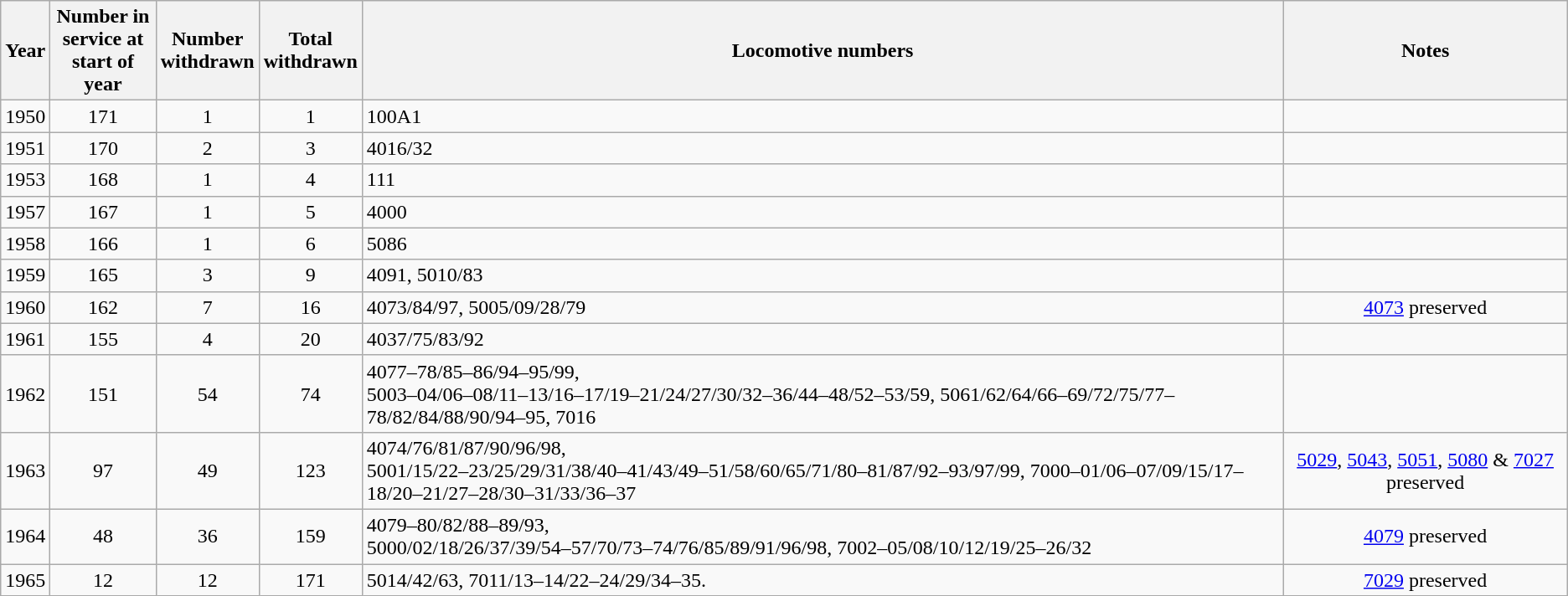<table class="wikitable" style=text-align:center>
<tr>
<th>Year</th>
<th>Number in<br>service at<br>start of year</th>
<th>Number<br>withdrawn</th>
<th>Total<br>withdrawn</th>
<th>Locomotive numbers</th>
<th>Notes</th>
</tr>
<tr>
<td>1950</td>
<td>171</td>
<td>1</td>
<td>1</td>
<td align=left>100A1</td>
<td></td>
</tr>
<tr>
<td>1951</td>
<td>170</td>
<td>2</td>
<td>3</td>
<td align=left>4016/32</td>
<td></td>
</tr>
<tr>
<td>1953</td>
<td>168</td>
<td>1</td>
<td>4</td>
<td align=left>111</td>
<td></td>
</tr>
<tr>
<td>1957</td>
<td>167</td>
<td>1</td>
<td>5</td>
<td align=left>4000</td>
<td></td>
</tr>
<tr>
<td>1958</td>
<td>166</td>
<td>1</td>
<td>6</td>
<td align=left>5086</td>
<td></td>
</tr>
<tr>
<td>1959</td>
<td>165</td>
<td>3</td>
<td>9</td>
<td align=left>4091, 5010/83</td>
<td></td>
</tr>
<tr>
<td>1960</td>
<td>162</td>
<td>7</td>
<td>16</td>
<td align=left>4073/84/97, 5005/09/28/79</td>
<td><a href='#'>4073</a> preserved</td>
</tr>
<tr>
<td>1961</td>
<td>155</td>
<td>4</td>
<td>20</td>
<td align=left>4037/75/83/92</td>
<td></td>
</tr>
<tr>
<td>1962</td>
<td>151</td>
<td>54</td>
<td>74</td>
<td align=left>4077–78/85–86/94–95/99,<br>5003–04/06–08/11–13/16–17/19–21/24/27/30/32–36/44–48/52–53/59,
5061/62/64/66–69/72/75/77–78/82/84/88/90/94–95,
7016</td>
<td></td>
</tr>
<tr>
<td>1963</td>
<td>97</td>
<td>49</td>
<td>123</td>
<td align=left>4074/76/81/87/90/96/98,<br>5001/15/22–23/25/29/31/38/40–41/43/49–51/58/60/65/71/80–81/87/92–93/97/99,
7000–01/06–07/09/15/17–18/20–21/27–28/30–31/33/36–37</td>
<td><a href='#'>5029</a>, <a href='#'>5043</a>, <a href='#'>5051</a>, <a href='#'>5080</a> & <a href='#'>7027</a> preserved</td>
</tr>
<tr>
<td>1964</td>
<td>48</td>
<td>36</td>
<td>159</td>
<td align=left>4079–80/82/88–89/93,<br>5000/02/18/26/37/39/54–57/70/73–74/76/85/89/91/96/98,
7002–05/08/10/12/19/25–26/32</td>
<td><a href='#'>4079</a> preserved</td>
</tr>
<tr>
<td>1965</td>
<td>12</td>
<td>12</td>
<td>171</td>
<td align=left>5014/42/63, 7011/13–14/22–24/29/34–35.</td>
<td><a href='#'>7029</a> preserved</td>
</tr>
</table>
